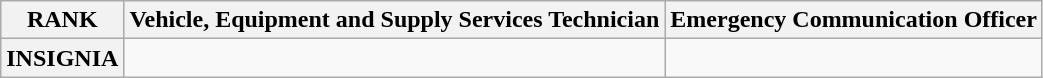<table class="wikitable">
<tr>
<th>RANK</th>
<th>Vehicle, Equipment and Supply Services Technician</th>
<th>Emergency Communication Officer</th>
</tr>
<tr>
<th>INSIGNIA</th>
<td></td>
<td></td>
</tr>
</table>
